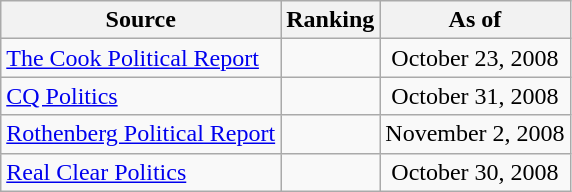<table class="wikitable" style="text-align:center">
<tr>
<th>Source</th>
<th>Ranking</th>
<th>As of</th>
</tr>
<tr>
<td align=left><a href='#'>The Cook Political Report</a></td>
<td></td>
<td>October 23, 2008</td>
</tr>
<tr>
<td align=left><a href='#'>CQ Politics</a></td>
<td></td>
<td>October 31, 2008</td>
</tr>
<tr>
<td align=left><a href='#'>Rothenberg Political Report</a></td>
<td></td>
<td>November 2, 2008</td>
</tr>
<tr>
<td align=left><a href='#'>Real Clear Politics</a></td>
<td></td>
<td>October 30, 2008</td>
</tr>
</table>
